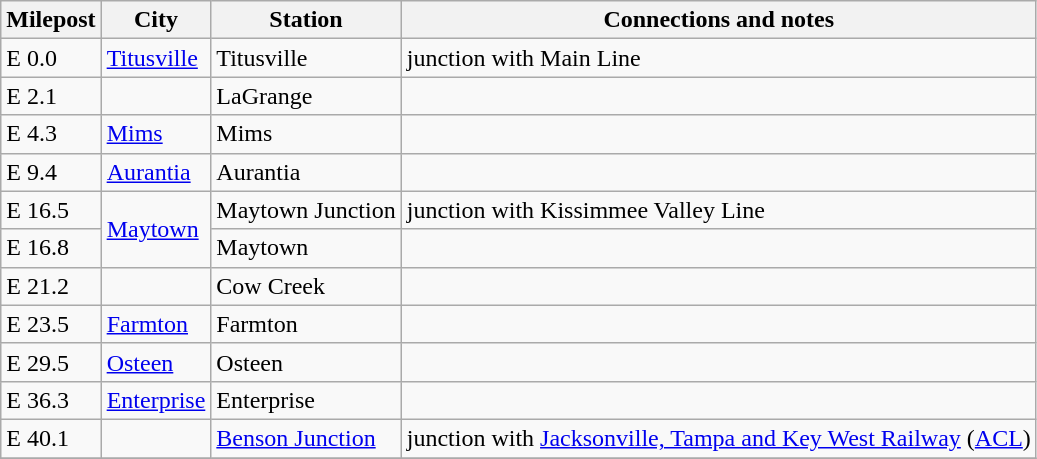<table class="wikitable mw-collapsible mw-collapsed">
<tr>
<th>Milepost</th>
<th>City</th>
<th>Station</th>
<th>Connections and notes</th>
</tr>
<tr>
<td>E 0.0</td>
<td><a href='#'>Titusville</a></td>
<td>Titusville</td>
<td>junction with Main Line</td>
</tr>
<tr>
<td>E 2.1</td>
<td></td>
<td>LaGrange</td>
<td></td>
</tr>
<tr>
<td>E 4.3</td>
<td><a href='#'>Mims</a></td>
<td>Mims</td>
<td></td>
</tr>
<tr>
<td>E 9.4</td>
<td><a href='#'>Aurantia</a></td>
<td>Aurantia</td>
<td></td>
</tr>
<tr>
<td>E 16.5</td>
<td ! rowspan="2"><a href='#'>Maytown</a></td>
<td>Maytown Junction</td>
<td>junction with Kissimmee Valley Line</td>
</tr>
<tr>
<td>E 16.8</td>
<td>Maytown</td>
<td></td>
</tr>
<tr>
<td>E 21.2</td>
<td></td>
<td>Cow Creek</td>
<td></td>
</tr>
<tr>
<td>E 23.5</td>
<td><a href='#'>Farmton</a></td>
<td>Farmton</td>
<td></td>
</tr>
<tr>
<td>E 29.5</td>
<td><a href='#'>Osteen</a></td>
<td>Osteen</td>
<td></td>
</tr>
<tr>
<td>E 36.3</td>
<td><a href='#'>Enterprise</a></td>
<td>Enterprise</td>
<td></td>
</tr>
<tr>
<td>E 40.1</td>
<td></td>
<td><a href='#'>Benson Junction</a></td>
<td>junction with <a href='#'>Jacksonville, Tampa and Key West Railway</a> (<a href='#'>ACL</a>)</td>
</tr>
<tr>
</tr>
</table>
